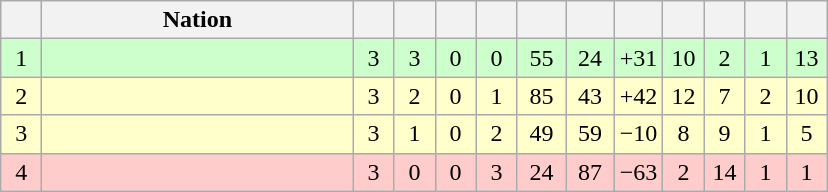<table class="wikitable" style="text-align: center">
<tr>
<th style="width:20px;"></th>
<th style="width:200px;">Nation</th>
<th style="width:20px;"></th>
<th style="width:20px;"></th>
<th style="width:20px;"></th>
<th style="width:20px;"></th>
<th style="width:25px;"></th>
<th style="width:25px;"></th>
<th style="width:25px;"></th>
<th style="width:20px;"></th>
<th style="width:20px;"></th>
<th style="width:20px;"></th>
<th style="width:20px;"></th>
</tr>
<tr style="background:#cfc;">
<td>1</td>
<td align=left></td>
<td>3</td>
<td>3</td>
<td>0</td>
<td>0</td>
<td>55</td>
<td>24</td>
<td>+31</td>
<td>10</td>
<td>2</td>
<td>1</td>
<td>13</td>
</tr>
<tr style="background:#ffc;">
<td>2</td>
<td align=left></td>
<td>3</td>
<td>2</td>
<td>0</td>
<td>1</td>
<td>85</td>
<td>43</td>
<td>+42</td>
<td>12</td>
<td>7</td>
<td>2</td>
<td>10</td>
</tr>
<tr style="background:#ffc;">
<td>3</td>
<td align=left></td>
<td>3</td>
<td>1</td>
<td>0</td>
<td>2</td>
<td>49</td>
<td>59</td>
<td>−10</td>
<td>8</td>
<td>9</td>
<td>1</td>
<td>5</td>
</tr>
<tr style="background:#fcc;">
<td>4</td>
<td align=left></td>
<td>3</td>
<td>0</td>
<td>0</td>
<td>3</td>
<td>24</td>
<td>87</td>
<td>−63</td>
<td>2</td>
<td>14</td>
<td>1</td>
<td>1</td>
</tr>
</table>
